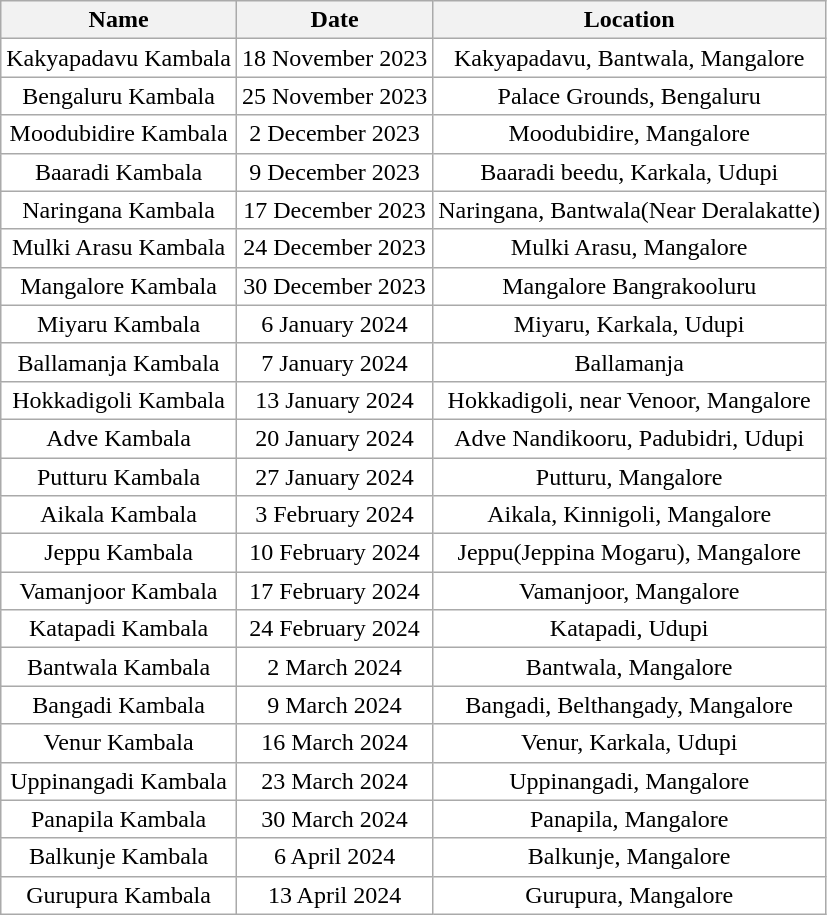<table class="wikitable" style="text-align:center;">
<tr style="font-weight:bold; text-align:left;">
<th>Name</th>
<th>Date</th>
<th>Location</th>
</tr>
<tr style="background-color:#FFF;">
<td style="vertical-align:middle;">Kakyapadavu Kambala</td>
<td style="vertical-align:middle;">18 November 2023</td>
<td style="vertical-align:middle;">Kakyapadavu, Bantwala, Mangalore</td>
</tr>
<tr style="background-color:#FFF;">
<td style="vertical-align:middle;">Bengaluru Kambala</td>
<td style="vertical-align:middle;">25 November 2023</td>
<td style="vertical-align:middle;">Palace Grounds, Bengaluru</td>
</tr>
<tr style="background-color:#FFF;">
<td style="vertical-align:middle;">Moodubidire Kambala</td>
<td style="vertical-align:middle;">2 December 2023</td>
<td style="vertical-align:middle;">Moodubidire, Mangalore</td>
</tr>
<tr style="background-color:#FFF;">
<td style="vertical-align:middle;">Baaradi Kambala</td>
<td style="vertical-align:middle;">9 December 2023</td>
<td style="vertical-align:middle;">Baaradi beedu, Karkala, Udupi</td>
</tr>
<tr style="background-color:#FFF;">
<td style="vertical-align:middle;">Naringana Kambala</td>
<td style="vertical-align:middle;">17 December 2023</td>
<td style="vertical-align:middle;">Naringana, Bantwala(Near Deralakatte)</td>
</tr>
<tr style="background-color:#FFF;">
<td style="vertical-align:middle;">Mulki Arasu Kambala</td>
<td style="vertical-align:middle;">24 December 2023</td>
<td style="vertical-align:middle;">Mulki Arasu, Mangalore</td>
</tr>
<tr style="background-color:#FFF;">
<td style="vertical-align:middle;">Mangalore Kambala</td>
<td style="vertical-align:middle;">30 December 2023</td>
<td style="vertical-align:middle;">Mangalore Bangrakooluru</td>
</tr>
<tr style="background-color:#FFF;">
<td style="vertical-align:middle;">Miyaru Kambala</td>
<td style="vertical-align:middle;">6 January 2024</td>
<td style="vertical-align:middle;">Miyaru, Karkala, Udupi</td>
</tr>
<tr style="background-color:#FFF;">
<td style="vertical-align:middle;">Ballamanja Kambala</td>
<td style="vertical-align:middle;">7 January 2024</td>
<td style="vertical-align:middle;">Ballamanja</td>
</tr>
<tr style="background-color:#FFF;">
<td style="vertical-align:middle;">Hokkadigoli Kambala</td>
<td style="vertical-align:middle;">13 January 2024</td>
<td style="vertical-align:middle;">Hokkadigoli, near Venoor, Mangalore</td>
</tr>
<tr style="background-color:#FFF;">
<td style="vertical-align:middle;">Adve Kambala</td>
<td style="vertical-align:middle;">20 January 2024</td>
<td style="vertical-align:middle;">Adve Nandikooru, Padubidri, Udupi</td>
</tr>
<tr style="background-color:#FFF;">
<td style="vertical-align:middle;">Putturu Kambala</td>
<td style="vertical-align:middle;">27 January 2024</td>
<td style="vertical-align:middle;">Putturu, Mangalore</td>
</tr>
<tr style="background-color:#FFF;">
<td style="vertical-align:middle;">Aikala Kambala</td>
<td style="vertical-align:middle;">3 February 2024</td>
<td style="vertical-align:middle;">Aikala, Kinnigoli, Mangalore</td>
</tr>
<tr style="background-color:#FFF;">
<td style="vertical-align:middle;">Jeppu Kambala</td>
<td style="vertical-align:middle;">10 February 2024</td>
<td style="vertical-align:middle;">Jeppu(Jeppina Mogaru), Mangalore</td>
</tr>
<tr style="vertical-align:middle; background-color:#FFF;">
<td>Vamanjoor Kambala</td>
<td>17 February 2024</td>
<td>Vamanjoor, Mangalore</td>
</tr>
<tr style="vertical-align:middle; background-color:#FFF;">
<td>Katapadi Kambala</td>
<td>24 February 2024</td>
<td>Katapadi, Udupi</td>
</tr>
<tr style="vertical-align:middle; background-color:#FFF;">
<td>Bantwala Kambala</td>
<td>2 March 2024</td>
<td>Bantwala, Mangalore</td>
</tr>
<tr style="vertical-align:middle; background-color:#FFF;">
<td>Bangadi Kambala</td>
<td>9 March 2024</td>
<td>Bangadi, Belthangady, Mangalore</td>
</tr>
<tr style="vertical-align:middle; background-color:#FFF;">
<td>Venur Kambala</td>
<td>16 March 2024</td>
<td>Venur, Karkala, Udupi</td>
</tr>
<tr style="vertical-align:middle; background-color:#FFF;">
<td>Uppinangadi Kambala</td>
<td>23 March 2024</td>
<td>Uppinangadi, Mangalore</td>
</tr>
<tr style="vertical-align:middle; background-color:#FFF;">
<td>Panapila Kambala</td>
<td>30 March 2024</td>
<td>Panapila, Mangalore</td>
</tr>
<tr style="vertical-align:middle; background-color:#FFF;">
<td>Balkunje Kambala</td>
<td>6 April 2024</td>
<td>Balkunje, Mangalore</td>
</tr>
<tr style="vertical-align:middle; background-color:#FFF;">
<td>Gurupura Kambala</td>
<td>13 April 2024</td>
<td>Gurupura, Mangalore</td>
</tr>
</table>
